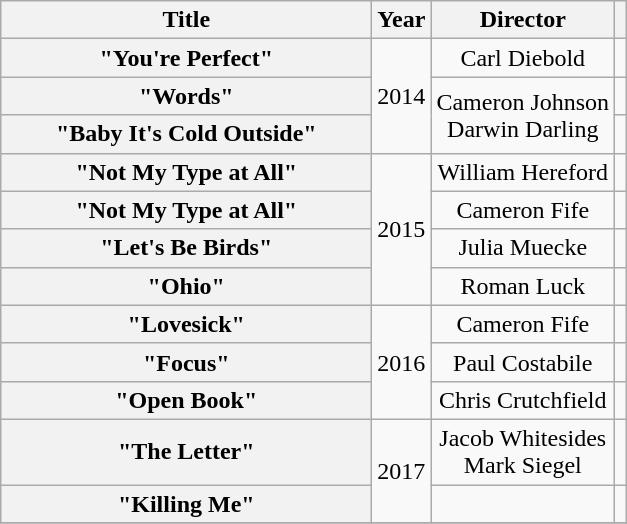<table class="wikitable plainrowheaders" border="1" style="text-align:center;">
<tr>
<th scope="col" style="width:15em;">Title</th>
<th scope="col">Year</th>
<th scope="col">Director</th>
<th scope="col"></th>
</tr>
<tr>
<th scope="row">"You're Perfect"</th>
<td rowspan="3">2014</td>
<td>Carl Diebold</td>
<td></td>
</tr>
<tr>
<th scope="row">"Words"</th>
<td rowspan="2">Cameron Johnson<br>Darwin Darling</td>
<td></td>
</tr>
<tr>
<th scope="row">"Baby It's Cold Outside"<br></th>
<td></td>
</tr>
<tr>
<th scope="row">"Not My Type at All" </th>
<td rowspan="4">2015</td>
<td>William Hereford</td>
<td></td>
</tr>
<tr>
<th scope="row">"Not My Type at All"</th>
<td>Cameron Fife</td>
<td></td>
</tr>
<tr>
<th scope="row">"Let's Be Birds"</th>
<td>Julia Muecke</td>
<td></td>
</tr>
<tr>
<th scope="row">"Ohio"</th>
<td>Roman Luck</td>
<td></td>
</tr>
<tr>
<th scope="row">"Lovesick"</th>
<td rowspan="3">2016</td>
<td>Cameron Fife</td>
<td></td>
</tr>
<tr>
<th scope="row">"Focus"</th>
<td>Paul Costabile</td>
<td></td>
</tr>
<tr>
<th scope="row">"Open Book"</th>
<td>Chris Crutchfield</td>
<td></td>
</tr>
<tr>
<th scope="row">"The Letter"</th>
<td rowspan="2">2017</td>
<td>Jacob Whitesides<br>Mark Siegel</td>
<td></td>
</tr>
<tr>
<th scope="row">"Killing Me"</th>
<td></td>
<td></td>
</tr>
<tr>
</tr>
</table>
